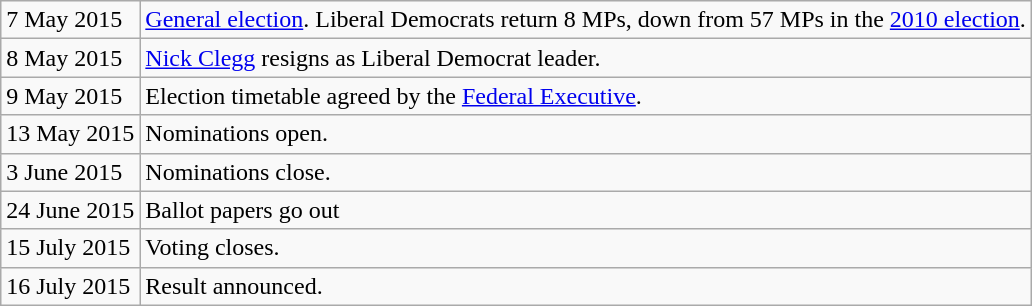<table class=wikitable>
<tr>
<td>7 May 2015</td>
<td><a href='#'>General election</a>. Liberal Democrats return 8 MPs, down from 57 MPs in the <a href='#'>2010 election</a>.</td>
</tr>
<tr>
<td>8 May 2015</td>
<td><a href='#'>Nick Clegg</a> resigns as Liberal Democrat leader.</td>
</tr>
<tr>
<td>9 May 2015</td>
<td>Election timetable agreed by the <a href='#'>Federal Executive</a>.</td>
</tr>
<tr>
<td>13 May 2015</td>
<td>Nominations open.</td>
</tr>
<tr>
<td>3 June 2015</td>
<td>Nominations close.</td>
</tr>
<tr>
<td>24 June 2015</td>
<td>Ballot papers go out</td>
</tr>
<tr>
<td>15 July 2015</td>
<td>Voting closes.</td>
</tr>
<tr>
<td>16 July 2015</td>
<td>Result announced.</td>
</tr>
</table>
